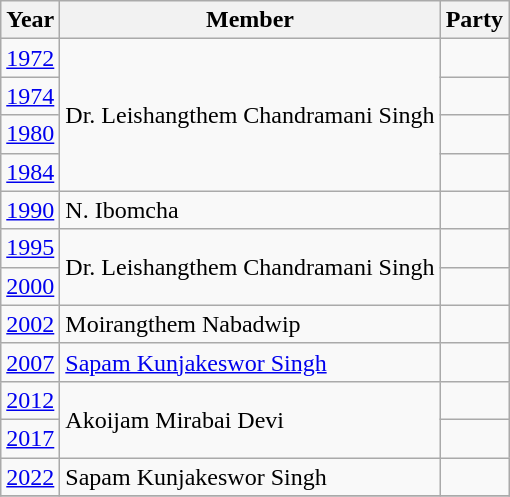<table class="wikitable sortable">
<tr>
<th>Year</th>
<th>Member</th>
<th colspan="2">Party</th>
</tr>
<tr>
<td><a href='#'>1972</a></td>
<td rowspan="4">Dr. Leishangthem Chandramani Singh</td>
<td></td>
</tr>
<tr>
<td><a href='#'>1974</a></td>
<td></td>
</tr>
<tr>
<td><a href='#'>1980</a></td>
<td></td>
</tr>
<tr>
<td><a href='#'>1984</a></td>
<td></td>
</tr>
<tr>
<td><a href='#'>1990</a></td>
<td>N. Ibomcha</td>
<td></td>
</tr>
<tr>
<td><a href='#'>1995</a></td>
<td rowspan="2">Dr. Leishangthem Chandramani Singh</td>
<td></td>
</tr>
<tr>
<td><a href='#'>2000</a></td>
<td></td>
</tr>
<tr>
<td><a href='#'>2002</a></td>
<td>Moirangthem Nabadwip</td>
<td></td>
</tr>
<tr>
<td><a href='#'>2007</a></td>
<td><a href='#'>Sapam Kunjakeswor Singh</a></td>
<td></td>
</tr>
<tr>
<td><a href='#'>2012</a></td>
<td rowspan=2>Akoijam Mirabai Devi</td>
<td></td>
</tr>
<tr>
<td><a href='#'>2017</a></td>
</tr>
<tr>
<td><a href='#'>2022</a></td>
<td>Sapam Kunjakeswor Singh</td>
<td></td>
</tr>
<tr>
</tr>
</table>
